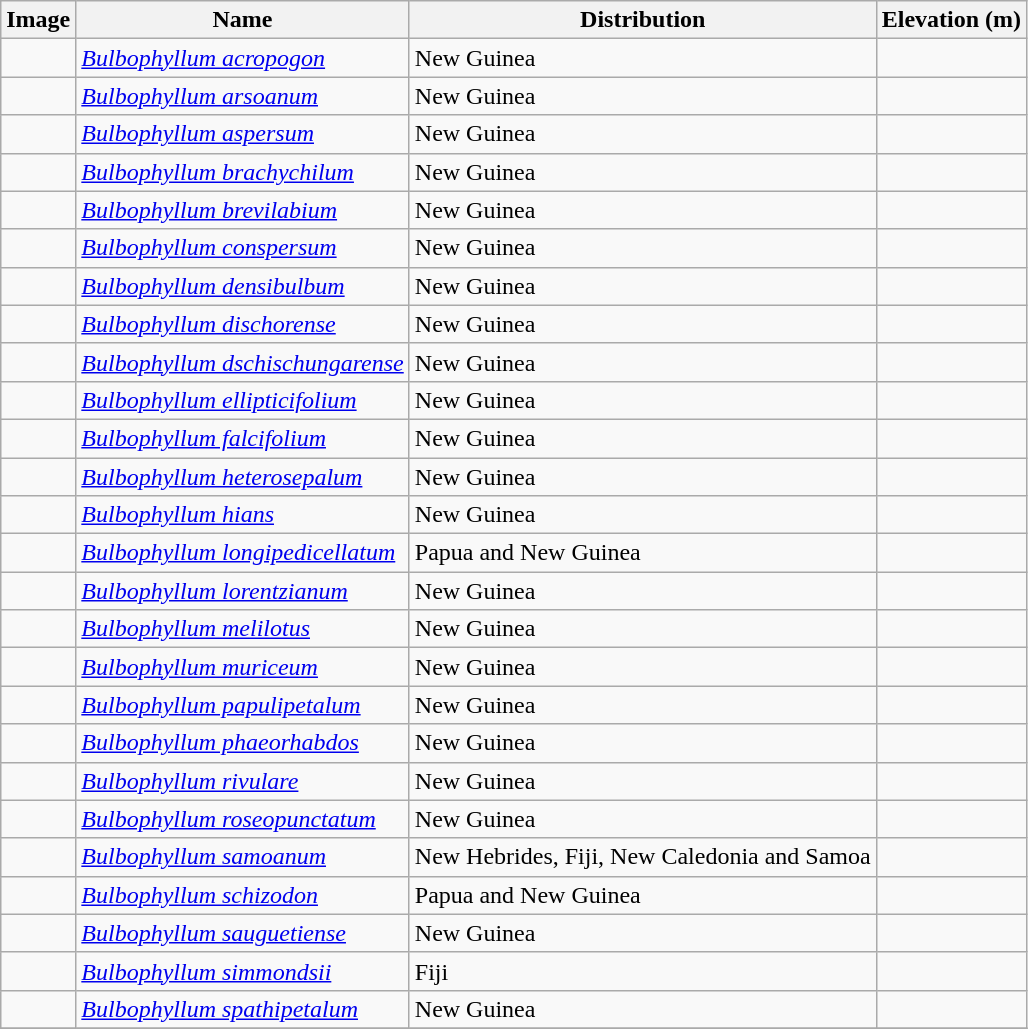<table class="wikitable collapsible">
<tr>
<th>Image</th>
<th>Name</th>
<th>Distribution</th>
<th>Elevation (m)</th>
</tr>
<tr>
<td></td>
<td><em><a href='#'>Bulbophyllum acropogon</a></em> </td>
<td>New Guinea</td>
<td></td>
</tr>
<tr>
<td></td>
<td><em><a href='#'>Bulbophyllum arsoanum</a></em> </td>
<td>New Guinea</td>
<td></td>
</tr>
<tr>
<td></td>
<td><em><a href='#'>Bulbophyllum aspersum</a></em> </td>
<td>New Guinea</td>
<td></td>
</tr>
<tr>
<td></td>
<td><em><a href='#'>Bulbophyllum brachychilum</a></em> </td>
<td>New Guinea</td>
<td></td>
</tr>
<tr>
<td></td>
<td><em><a href='#'>Bulbophyllum brevilabium</a></em> </td>
<td>New Guinea</td>
<td></td>
</tr>
<tr>
<td></td>
<td><em><a href='#'>Bulbophyllum conspersum</a></em> </td>
<td>New Guinea</td>
<td></td>
</tr>
<tr>
<td></td>
<td><em><a href='#'>Bulbophyllum densibulbum</a></em> </td>
<td>New Guinea</td>
<td></td>
</tr>
<tr>
<td></td>
<td><em><a href='#'>Bulbophyllum dischorense</a></em> </td>
<td>New Guinea</td>
<td></td>
</tr>
<tr>
<td></td>
<td><em><a href='#'>Bulbophyllum dschischungarense</a></em> </td>
<td>New Guinea</td>
<td></td>
</tr>
<tr>
<td></td>
<td><em><a href='#'>Bulbophyllum ellipticifolium</a></em> </td>
<td>New Guinea</td>
<td></td>
</tr>
<tr>
<td></td>
<td><em><a href='#'>Bulbophyllum falcifolium</a></em> </td>
<td>New Guinea</td>
<td></td>
</tr>
<tr>
<td></td>
<td><em><a href='#'>Bulbophyllum heterosepalum</a></em> </td>
<td>New Guinea</td>
<td></td>
</tr>
<tr>
<td></td>
<td><em><a href='#'>Bulbophyllum hians</a></em> </td>
<td>New Guinea</td>
<td></td>
</tr>
<tr>
<td></td>
<td><em><a href='#'>Bulbophyllum longipedicellatum</a></em> </td>
<td>Papua and New Guinea</td>
<td></td>
</tr>
<tr>
<td></td>
<td><em><a href='#'>Bulbophyllum lorentzianum</a></em> </td>
<td>New Guinea</td>
<td></td>
</tr>
<tr>
<td></td>
<td><em><a href='#'>Bulbophyllum melilotus</a></em> </td>
<td>New Guinea</td>
<td></td>
</tr>
<tr>
<td></td>
<td><em><a href='#'>Bulbophyllum muriceum</a></em> </td>
<td>New Guinea</td>
<td></td>
</tr>
<tr>
<td></td>
<td><em><a href='#'>Bulbophyllum papulipetalum</a></em> </td>
<td>New Guinea</td>
<td></td>
</tr>
<tr>
<td></td>
<td><em><a href='#'>Bulbophyllum phaeorhabdos</a></em> </td>
<td>New Guinea</td>
<td></td>
</tr>
<tr>
<td></td>
<td><em><a href='#'>Bulbophyllum rivulare</a></em> </td>
<td>New Guinea</td>
<td></td>
</tr>
<tr>
<td></td>
<td><em><a href='#'>Bulbophyllum roseopunctatum</a></em> </td>
<td>New Guinea</td>
<td></td>
</tr>
<tr>
<td></td>
<td><em><a href='#'>Bulbophyllum samoanum</a></em> </td>
<td>New Hebrides, Fiji, New Caledonia and Samoa</td>
<td></td>
</tr>
<tr>
<td></td>
<td><em><a href='#'>Bulbophyllum schizodon</a></em> </td>
<td>Papua and New Guinea</td>
<td></td>
</tr>
<tr>
<td></td>
<td><em><a href='#'>Bulbophyllum sauguetiense</a></em> </td>
<td>New Guinea</td>
<td></td>
</tr>
<tr>
<td></td>
<td><em><a href='#'>Bulbophyllum simmondsii</a></em> </td>
<td>Fiji</td>
<td></td>
</tr>
<tr>
<td></td>
<td><em><a href='#'>Bulbophyllum spathipetalum</a></em> </td>
<td>New Guinea</td>
<td></td>
</tr>
<tr>
</tr>
</table>
